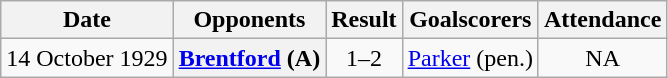<table class="wikitable plainrowheaders sortable">
<tr>
<th scope="col">Date</th>
<th scope="col">Opponents</th>
<th scope="col">Result</th>
<th scope="col" class="unsortable">Goalscorers</th>
<th scope="col">Attendance</th>
</tr>
<tr>
<td>14 October 1929</td>
<th scope="row"><a href='#'>Brentford</a> (A)</th>
<td align="center">1–2</td>
<td><a href='#'>Parker</a> (pen.)</td>
<td align="center">NA</td>
</tr>
</table>
